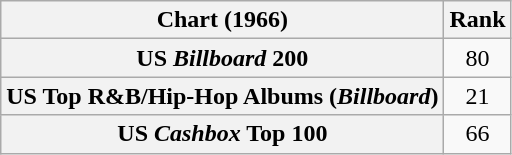<table class="wikitable sortable plainrowheaders">
<tr>
<th>Chart (1966)</th>
<th>Rank</th>
</tr>
<tr>
<th scope="row">US <em>Billboard</em> 200</th>
<td style="text-align:center;">80</td>
</tr>
<tr>
<th scope="row">US Top R&B/Hip-Hop Albums (<em>Billboard</em>)</th>
<td style="text-align:center;">21</td>
</tr>
<tr>
<th scope="row">US <em>Cashbox</em> Top 100</th>
<td style="text-align:center;">66</td>
</tr>
</table>
